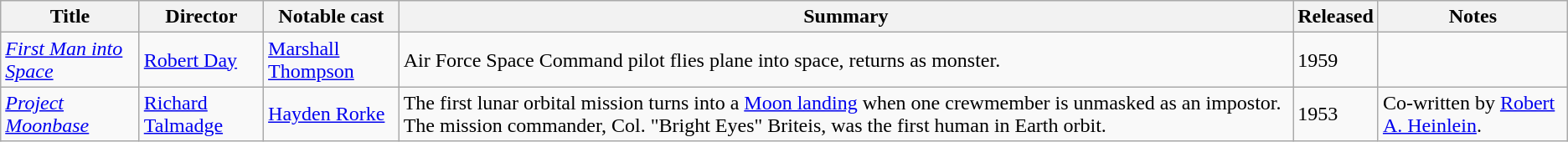<table class="wikitable sortable">
<tr>
<th>Title</th>
<th>Director</th>
<th>Notable cast</th>
<th>Summary</th>
<th>Released</th>
<th>Notes</th>
</tr>
<tr>
<td><em><a href='#'>First Man into Space</a></em></td>
<td><a href='#'>Robert Day</a></td>
<td><a href='#'>Marshall Thompson</a></td>
<td>Air Force Space Command pilot flies plane into space, returns as monster.</td>
<td>1959</td>
<td></td>
</tr>
<tr>
<td><em><a href='#'>Project Moonbase</a></em></td>
<td><a href='#'>Richard Talmadge</a></td>
<td><a href='#'>Hayden Rorke</a></td>
<td>The first lunar orbital mission turns into a <a href='#'>Moon landing</a> when one crewmember is unmasked as an impostor. The mission commander, Col. "Bright Eyes" Briteis, was the first human in Earth orbit.</td>
<td>1953</td>
<td>Co-written by <a href='#'>Robert A. Heinlein</a>.</td>
</tr>
</table>
